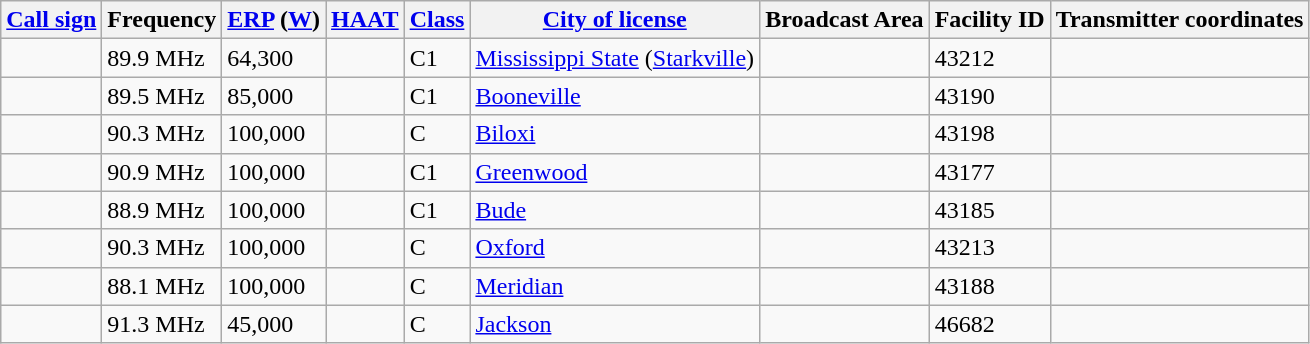<table class="wikitable sortable">
<tr>
<th><a href='#'>Call sign</a></th>
<th>Frequency</th>
<th><a href='#'>ERP</a> (<a href='#'>W</a>)</th>
<th><a href='#'>HAAT</a></th>
<th><a href='#'>Class</a></th>
<th><a href='#'>City of license</a></th>
<th>Broadcast Area</th>
<th>Facility ID</th>
<th>Transmitter coordinates</th>
</tr>
<tr>
<td><strong></strong></td>
<td>89.9 MHz</td>
<td>64,300</td>
<td></td>
<td>C1</td>
<td><a href='#'>Mississippi State</a> (<a href='#'>Starkville</a>)</td>
<td></td>
<td>43212</td>
<td></td>
</tr>
<tr>
<td><strong></strong></td>
<td>89.5 MHz</td>
<td>85,000</td>
<td></td>
<td>C1</td>
<td><a href='#'>Booneville</a></td>
<td></td>
<td>43190</td>
<td></td>
</tr>
<tr>
<td><strong></strong></td>
<td>90.3 MHz</td>
<td>100,000</td>
<td></td>
<td>C</td>
<td><a href='#'>Biloxi</a></td>
<td></td>
<td>43198</td>
<td></td>
</tr>
<tr>
<td><strong></strong></td>
<td>90.9 MHz</td>
<td>100,000</td>
<td></td>
<td>C1</td>
<td><a href='#'>Greenwood</a></td>
<td></td>
<td>43177</td>
<td></td>
</tr>
<tr>
<td><strong></strong></td>
<td>88.9 MHz</td>
<td>100,000</td>
<td></td>
<td>C1</td>
<td><a href='#'>Bude</a></td>
<td></td>
<td>43185</td>
<td></td>
</tr>
<tr>
<td><strong></strong></td>
<td>90.3 MHz</td>
<td>100,000</td>
<td></td>
<td>C</td>
<td><a href='#'>Oxford</a></td>
<td></td>
<td>43213</td>
<td></td>
</tr>
<tr>
<td><strong></strong></td>
<td>88.1 MHz</td>
<td>100,000</td>
<td></td>
<td>C</td>
<td><a href='#'>Meridian</a></td>
<td></td>
<td>43188</td>
<td></td>
</tr>
<tr>
<td><strong></strong></td>
<td>91.3 MHz</td>
<td>45,000</td>
<td></td>
<td>C</td>
<td><a href='#'>Jackson</a></td>
<td></td>
<td>46682</td>
<td></td>
</tr>
</table>
